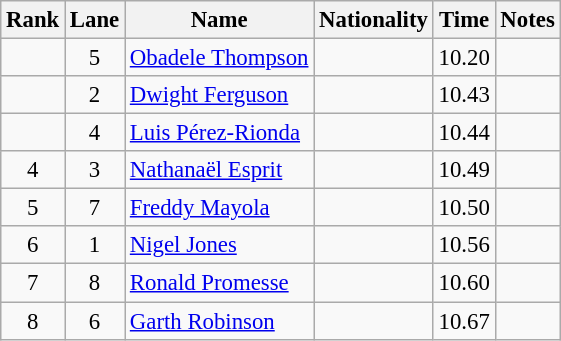<table class="wikitable sortable" style="text-align:center;font-size:95%">
<tr>
<th>Rank</th>
<th>Lane</th>
<th>Name</th>
<th>Nationality</th>
<th>Time</th>
<th>Notes</th>
</tr>
<tr>
<td></td>
<td>5</td>
<td align=left><a href='#'>Obadele Thompson</a></td>
<td align=left></td>
<td>10.20</td>
<td></td>
</tr>
<tr>
<td></td>
<td>2</td>
<td align=left><a href='#'>Dwight Ferguson</a></td>
<td align=left></td>
<td>10.43</td>
<td></td>
</tr>
<tr>
<td></td>
<td>4</td>
<td align=left><a href='#'>Luis Pérez-Rionda</a></td>
<td align=left></td>
<td>10.44</td>
<td></td>
</tr>
<tr>
<td>4</td>
<td>3</td>
<td align=left><a href='#'>Nathanaël Esprit</a></td>
<td align=left></td>
<td>10.49</td>
<td></td>
</tr>
<tr>
<td>5</td>
<td>7</td>
<td align=left><a href='#'>Freddy Mayola</a></td>
<td align=left></td>
<td>10.50</td>
<td></td>
</tr>
<tr>
<td>6</td>
<td>1</td>
<td align=left><a href='#'>Nigel Jones</a></td>
<td align=left></td>
<td>10.56</td>
<td></td>
</tr>
<tr>
<td>7</td>
<td>8</td>
<td align=left><a href='#'>Ronald Promesse</a></td>
<td align=left></td>
<td>10.60</td>
<td></td>
</tr>
<tr>
<td>8</td>
<td>6</td>
<td align=left><a href='#'>Garth Robinson</a></td>
<td align=left></td>
<td>10.67</td>
<td></td>
</tr>
</table>
